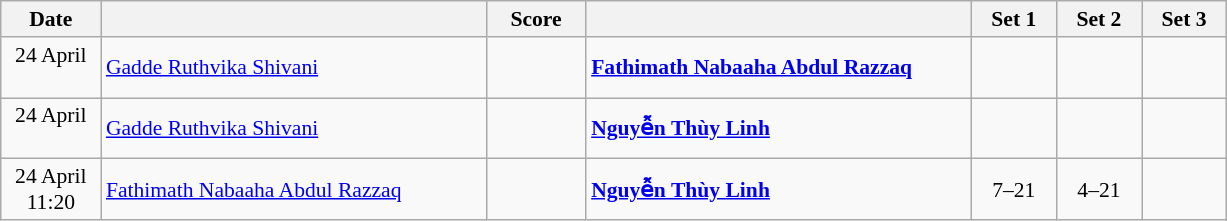<table class="wikitable" style="text-align: center; font-size:90% ">
<tr>
<th width="60">Date</th>
<th align="right" width="250"></th>
<th width="60">Score</th>
<th align="left" width="250"></th>
<th width="50">Set 1</th>
<th width="50">Set 2</th>
<th width="50">Set 3</th>
</tr>
<tr>
<td>24 April<br> </td>
<td align="left"> <a href='#'>Gadde Ruthvika Shivani</a></td>
<td align="center"></td>
<td align="left"><strong> <a href='#'>Fathimath Nabaaha Abdul Razzaq</a></strong></td>
<td></td>
<td></td>
<td></td>
</tr>
<tr>
<td>24 April<br> </td>
<td align="left"> <a href='#'>Gadde Ruthvika Shivani</a></td>
<td align="center"></td>
<td align="left"><strong> <a href='#'>Nguyễn Thùy Linh</a></strong></td>
<td></td>
<td></td>
<td></td>
</tr>
<tr>
<td>24 April 11:20</td>
<td align="left"> <a href='#'>Fathimath Nabaaha Abdul Razzaq</a></td>
<td align="center"></td>
<td align="left"><strong> <a href='#'>Nguyễn Thùy Linh</a></strong></td>
<td>7–21</td>
<td>4–21</td>
<td></td>
</tr>
</table>
